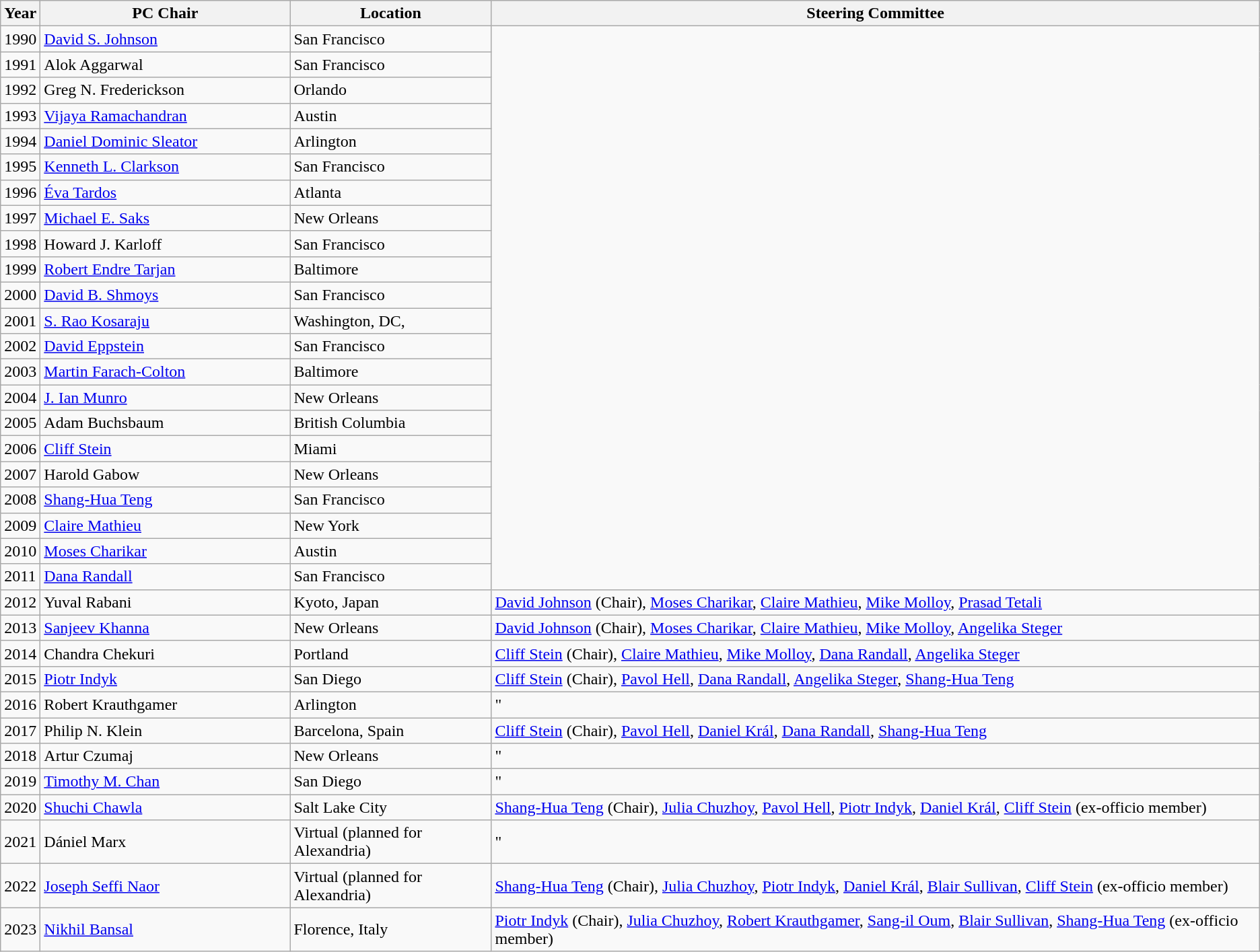<table class="wikitable" width="auto">
<tr>
<th>Year</th>
<th style="width: 15em;">PC Chair</th>
<th style="width: 12em;">Location</th>
<th>Steering Committee</th>
</tr>
<tr>
<td>1990</td>
<td><a href='#'>David S. Johnson</a></td>
<td>San Francisco</td>
</tr>
<tr>
<td>1991</td>
<td>Alok Aggarwal</td>
<td>San Francisco</td>
</tr>
<tr>
<td>1992</td>
<td>Greg N. Frederickson</td>
<td>Orlando</td>
</tr>
<tr>
<td>1993</td>
<td><a href='#'>Vijaya Ramachandran</a></td>
<td>Austin</td>
</tr>
<tr>
<td>1994</td>
<td><a href='#'>Daniel Dominic Sleator</a></td>
<td>Arlington</td>
</tr>
<tr>
<td>1995</td>
<td><a href='#'>Kenneth L. Clarkson</a></td>
<td>San Francisco</td>
</tr>
<tr>
<td>1996</td>
<td><a href='#'>Éva Tardos</a></td>
<td>Atlanta</td>
</tr>
<tr>
<td>1997</td>
<td><a href='#'>Michael E. Saks</a></td>
<td>New Orleans</td>
</tr>
<tr>
<td>1998</td>
<td>Howard J. Karloff</td>
<td>San Francisco</td>
</tr>
<tr>
<td>1999</td>
<td><a href='#'>Robert Endre Tarjan</a></td>
<td>Baltimore</td>
</tr>
<tr>
<td>2000</td>
<td><a href='#'>David B. Shmoys</a></td>
<td>San Francisco</td>
</tr>
<tr>
<td>2001</td>
<td><a href='#'>S. Rao Kosaraju</a></td>
<td>Washington, DC,</td>
</tr>
<tr>
<td>2002</td>
<td><a href='#'>David Eppstein</a></td>
<td>San Francisco</td>
</tr>
<tr>
<td>2003</td>
<td><a href='#'>Martin Farach-Colton</a></td>
<td>Baltimore</td>
</tr>
<tr>
<td>2004</td>
<td><a href='#'>J. Ian Munro</a></td>
<td>New Orleans</td>
</tr>
<tr>
<td>2005</td>
<td>Adam Buchsbaum</td>
<td>British Columbia</td>
</tr>
<tr>
<td>2006</td>
<td><a href='#'>Cliff Stein</a></td>
<td>Miami</td>
</tr>
<tr>
<td>2007</td>
<td>Harold Gabow</td>
<td>New Orleans</td>
</tr>
<tr>
<td>2008</td>
<td><a href='#'>Shang-Hua Teng</a></td>
<td>San Francisco</td>
</tr>
<tr>
<td>2009</td>
<td><a href='#'>Claire Mathieu</a></td>
<td>New York</td>
</tr>
<tr>
<td>2010</td>
<td><a href='#'>Moses Charikar</a></td>
<td>Austin</td>
</tr>
<tr>
<td>2011</td>
<td><a href='#'>Dana Randall</a></td>
<td>San Francisco</td>
</tr>
<tr>
<td>2012</td>
<td>Yuval Rabani</td>
<td>Kyoto, Japan</td>
<td><a href='#'>David Johnson</a> (Chair), <a href='#'>Moses Charikar</a>, <a href='#'>Claire Mathieu</a>, <a href='#'>Mike Molloy</a>, <a href='#'>Prasad Tetali</a></td>
</tr>
<tr>
<td>2013</td>
<td><a href='#'>Sanjeev Khanna</a></td>
<td>New Orleans</td>
<td><a href='#'>David Johnson</a> (Chair), <a href='#'>Moses Charikar</a>, <a href='#'>Claire Mathieu</a>, <a href='#'>Mike Molloy</a>, <a href='#'>Angelika Steger</a></td>
</tr>
<tr>
<td>2014</td>
<td>Chandra Chekuri</td>
<td>Portland</td>
<td><a href='#'>Cliff Stein</a> (Chair), <a href='#'>Claire Mathieu</a>, <a href='#'>Mike Molloy</a>, <a href='#'>Dana Randall</a>, <a href='#'>Angelika Steger</a></td>
</tr>
<tr>
<td>2015</td>
<td><a href='#'>Piotr Indyk</a></td>
<td>San Diego</td>
<td><a href='#'>Cliff Stein</a> (Chair), <a href='#'>Pavol Hell</a>,  <a href='#'>Dana Randall</a>, <a href='#'>Angelika Steger</a>, <a href='#'>Shang-Hua Teng</a></td>
</tr>
<tr>
<td>2016</td>
<td>Robert Krauthgamer</td>
<td>Arlington</td>
<td>"</td>
</tr>
<tr>
<td>2017</td>
<td>Philip N. Klein</td>
<td>Barcelona, Spain</td>
<td><a href='#'>Cliff Stein</a> (Chair), <a href='#'>Pavol Hell</a>, <a href='#'>Daniel Král</a>, <a href='#'>Dana Randall</a>, <a href='#'>Shang-Hua Teng</a></td>
</tr>
<tr>
<td>2018</td>
<td>Artur Czumaj</td>
<td>New Orleans</td>
<td>"</td>
</tr>
<tr>
<td>2019</td>
<td><a href='#'>Timothy M. Chan</a></td>
<td>San Diego</td>
<td>"</td>
</tr>
<tr>
<td>2020</td>
<td><a href='#'>Shuchi Chawla</a></td>
<td>Salt Lake City</td>
<td><a href='#'>Shang-Hua Teng</a> (Chair), <a href='#'>Julia Chuzhoy</a>, <a href='#'>Pavol Hell</a>, <a href='#'>Piotr Indyk</a>, <a href='#'>Daniel Král</a>, <a href='#'>Cliff Stein</a> (ex-officio member)</td>
</tr>
<tr>
<td>2021</td>
<td>Dániel Marx</td>
<td>Virtual (planned for Alexandria)</td>
<td>"</td>
</tr>
<tr>
<td>2022</td>
<td><a href='#'>Joseph Seffi Naor</a></td>
<td>Virtual (planned for Alexandria)</td>
<td><a href='#'>Shang-Hua Teng</a> (Chair), <a href='#'>Julia Chuzhoy</a>, <a href='#'>Piotr Indyk</a>, <a href='#'>Daniel Král</a>, <a href='#'>Blair Sullivan</a>, <a href='#'>Cliff Stein</a> (ex-officio member)</td>
</tr>
<tr>
<td>2023</td>
<td><a href='#'>Nikhil Bansal</a></td>
<td>Florence, Italy</td>
<td><a href='#'>Piotr Indyk</a> (Chair), <a href='#'>Julia Chuzhoy</a>,   <a href='#'>Robert Krauthgamer</a>, <a href='#'>Sang-il Oum</a>, <a href='#'>Blair Sullivan</a>, <a href='#'>Shang-Hua Teng</a> (ex-officio member)</td>
</tr>
</table>
